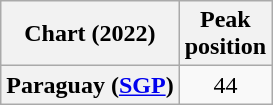<table class="wikitable plainrowheaders" style="text-align:center">
<tr>
<th scope="col">Chart (2022)</th>
<th scope="col">Peak<br>position</th>
</tr>
<tr>
<th scope="row">Paraguay (<a href='#'>SGP</a>)</th>
<td>44</td>
</tr>
</table>
